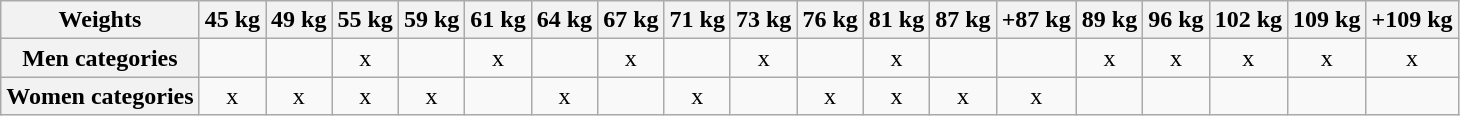<table class="wikitable" style="text-align:center;">
<tr>
<th>Weights</th>
<th>45 kg</th>
<th>49 kg</th>
<th>55 kg</th>
<th>59 kg</th>
<th>61 kg</th>
<th>64 kg</th>
<th>67 kg</th>
<th>71 kg</th>
<th>73 kg</th>
<th>76 kg</th>
<th>81 kg</th>
<th>87 kg</th>
<th>+87 kg</th>
<th>89 kg</th>
<th>96 kg</th>
<th>102 kg</th>
<th>109 kg</th>
<th>+109 kg</th>
</tr>
<tr>
<th>Men categories</th>
<td></td>
<td></td>
<td>x</td>
<td></td>
<td>x</td>
<td></td>
<td>x</td>
<td></td>
<td>x</td>
<td></td>
<td>x</td>
<td></td>
<td></td>
<td>x</td>
<td>x</td>
<td>x</td>
<td>x</td>
<td>x</td>
</tr>
<tr>
<th>Women categories</th>
<td>x</td>
<td>x</td>
<td>x</td>
<td>x</td>
<td></td>
<td>x</td>
<td></td>
<td>x</td>
<td></td>
<td>x</td>
<td>x</td>
<td>x</td>
<td>x</td>
<td></td>
<td></td>
<td></td>
<td></td>
<td></td>
</tr>
</table>
